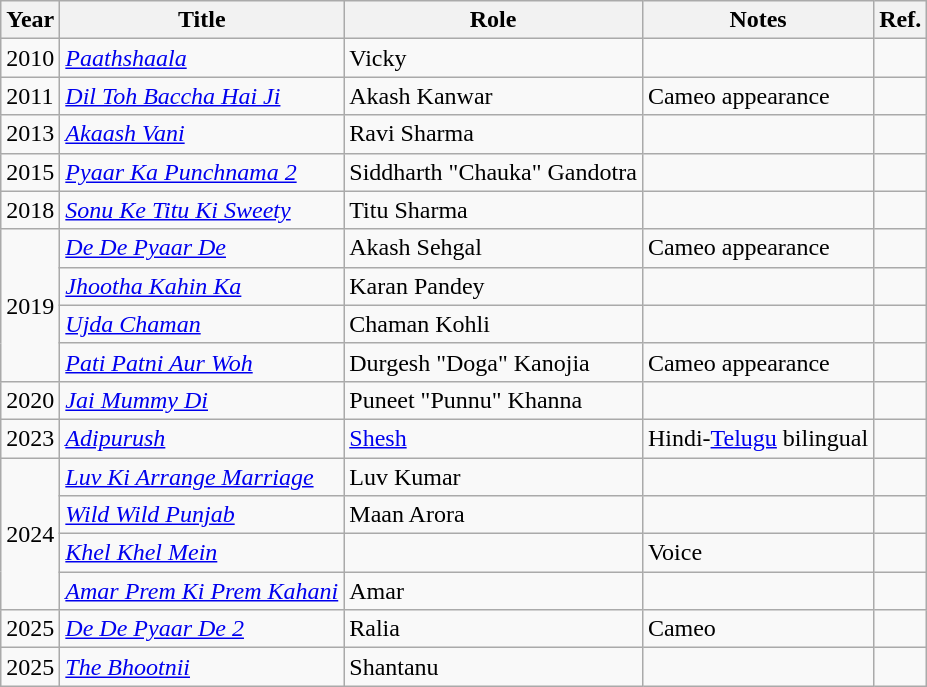<table class="wikitable sortable">
<tr style="text-align:center;">
<th>Year</th>
<th>Title</th>
<th>Role</th>
<th>Notes</th>
<th>Ref.</th>
</tr>
<tr>
<td>2010</td>
<td><em><a href='#'>Paathshaala</a></em></td>
<td>Vicky</td>
<td></td>
<td></td>
</tr>
<tr>
<td>2011</td>
<td><em><a href='#'>Dil Toh Baccha Hai Ji</a></em></td>
<td>Akash Kanwar</td>
<td>Cameo appearance</td>
<td></td>
</tr>
<tr>
<td>2013</td>
<td><em><a href='#'>Akaash Vani</a></em></td>
<td>Ravi Sharma</td>
<td></td>
<td></td>
</tr>
<tr>
<td>2015</td>
<td><em><a href='#'>Pyaar Ka Punchnama 2</a></em></td>
<td>Siddharth "Chauka" Gandotra</td>
<td></td>
<td></td>
</tr>
<tr>
<td>2018</td>
<td><em><a href='#'>Sonu Ke Titu Ki Sweety</a></em></td>
<td>Titu Sharma</td>
<td></td>
<td></td>
</tr>
<tr>
<td rowspan="4">2019</td>
<td><em><a href='#'>De De Pyaar De</a></em></td>
<td>Akash Sehgal</td>
<td>Cameo appearance</td>
<td></td>
</tr>
<tr>
<td><em><a href='#'>Jhootha Kahin Ka</a></em></td>
<td>Karan Pandey</td>
<td></td>
<td></td>
</tr>
<tr>
<td><em><a href='#'>Ujda Chaman</a></em></td>
<td>Chaman Kohli</td>
<td></td>
<td></td>
</tr>
<tr>
<td><em><a href='#'>Pati Patni Aur Woh</a></em></td>
<td>Durgesh "Doga" Kanojia</td>
<td>Cameo appearance</td>
<td></td>
</tr>
<tr>
<td>2020</td>
<td><em><a href='#'>Jai Mummy Di</a></em></td>
<td>Puneet "Punnu" Khanna</td>
<td></td>
<td></td>
</tr>
<tr>
<td>2023</td>
<td><em><a href='#'>Adipurush</a></em></td>
<td><a href='#'>Shesh</a></td>
<td>Hindi-<a href='#'>Telugu</a> bilingual</td>
<td></td>
</tr>
<tr>
<td rowspan="4">2024</td>
<td><em><a href='#'>Luv Ki Arrange Marriage</a></em></td>
<td>Luv Kumar</td>
<td></td>
<td></td>
</tr>
<tr>
<td><em><a href='#'>Wild Wild Punjab</a></em></td>
<td>Maan Arora</td>
<td></td>
<td></td>
</tr>
<tr>
<td><em><a href='#'>Khel Khel Mein</a></em></td>
<td></td>
<td>Voice</td>
<td></td>
</tr>
<tr>
<td><em><a href='#'>Amar Prem Ki Prem Kahani</a></em></td>
<td>Amar</td>
<td></td>
<td></td>
</tr>
<tr>
<td rowspan=>2025</td>
<td><em><a href='#'>De De Pyaar De 2</a></em></td>
<td>Ralia</td>
<td>Cameo</td>
<td></td>
</tr>
<tr>
<td>2025</td>
<td><em><a href='#'>The Bhootnii</a></em></td>
<td>Shantanu</td>
<td></td>
</tr>
</table>
